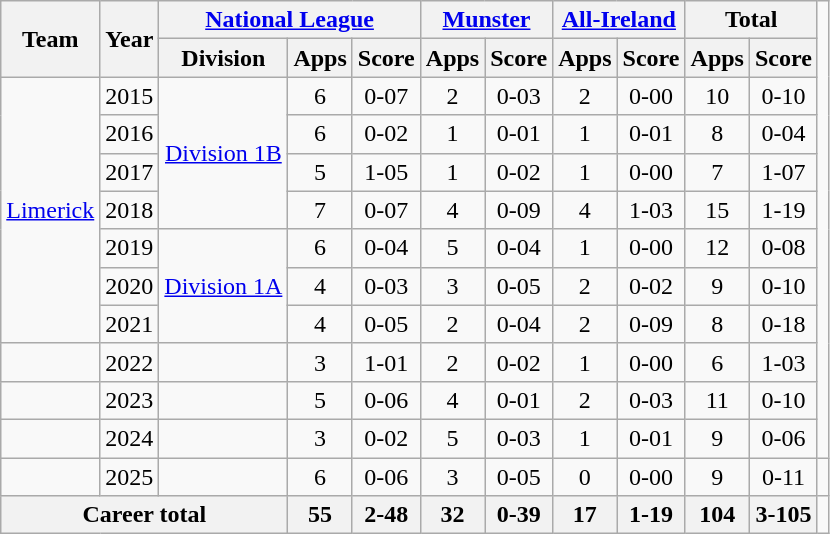<table class="wikitable" style="text-align:center">
<tr>
<th rowspan="2">Team</th>
<th rowspan="2">Year</th>
<th colspan="3"><a href='#'>National League</a></th>
<th colspan="2"><a href='#'>Munster</a></th>
<th colspan="2"><a href='#'>All-Ireland</a></th>
<th colspan="2">Total</th>
</tr>
<tr>
<th>Division</th>
<th>Apps</th>
<th>Score</th>
<th>Apps</th>
<th>Score</th>
<th>Apps</th>
<th>Score</th>
<th>Apps</th>
<th>Score</th>
</tr>
<tr>
<td rowspan="7"><a href='#'>Limerick</a></td>
<td>2015</td>
<td rowspan="4"><a href='#'>Division 1B</a></td>
<td>6</td>
<td>0-07</td>
<td>2</td>
<td>0-03</td>
<td>2</td>
<td>0-00</td>
<td>10</td>
<td>0-10</td>
</tr>
<tr>
<td>2016</td>
<td>6</td>
<td>0-02</td>
<td>1</td>
<td>0-01</td>
<td>1</td>
<td>0-01</td>
<td>8</td>
<td>0-04</td>
</tr>
<tr>
<td>2017</td>
<td>5</td>
<td>1-05</td>
<td>1</td>
<td>0-02</td>
<td>1</td>
<td>0-00</td>
<td>7</td>
<td>1-07</td>
</tr>
<tr>
<td>2018</td>
<td>7</td>
<td>0-07</td>
<td>4</td>
<td>0-09</td>
<td>4</td>
<td>1-03</td>
<td>15</td>
<td>1-19</td>
</tr>
<tr>
<td>2019</td>
<td rowspan="3"><a href='#'>Division 1A</a></td>
<td>6</td>
<td>0-04</td>
<td>5</td>
<td>0-04</td>
<td>1</td>
<td>0-00</td>
<td>12</td>
<td>0-08</td>
</tr>
<tr>
<td>2020</td>
<td>4</td>
<td>0-03</td>
<td>3</td>
<td>0-05</td>
<td>2</td>
<td>0-02</td>
<td>9</td>
<td>0-10</td>
</tr>
<tr>
<td>2021</td>
<td>4</td>
<td>0-05</td>
<td>2</td>
<td>0-04</td>
<td>2</td>
<td>0-09</td>
<td>8</td>
<td>0-18</td>
</tr>
<tr>
<td></td>
<td>2022</td>
<td></td>
<td>3</td>
<td>1-01</td>
<td>2</td>
<td>0-02</td>
<td>1</td>
<td>0-00</td>
<td>6</td>
<td>1-03</td>
</tr>
<tr>
<td></td>
<td>2023</td>
<td></td>
<td>5</td>
<td>0-06</td>
<td>4</td>
<td>0-01</td>
<td>2</td>
<td>0-03</td>
<td>11</td>
<td>0-10</td>
</tr>
<tr>
<td></td>
<td>2024</td>
<td></td>
<td>3</td>
<td>0-02</td>
<td>5</td>
<td>0-03</td>
<td>1</td>
<td>0-01</td>
<td>9</td>
<td>0-06</td>
</tr>
<tr>
<td></td>
<td>2025</td>
<td></td>
<td>6</td>
<td>0-06</td>
<td>3</td>
<td>0-05</td>
<td>0</td>
<td>0-00</td>
<td>9</td>
<td>0-11</td>
<td></td>
</tr>
<tr>
<th colspan="3">Career total</th>
<th>55</th>
<th>2-48</th>
<th>32</th>
<th>0-39</th>
<th>17</th>
<th>1-19</th>
<th>104</th>
<th>3-105</th>
</tr>
</table>
